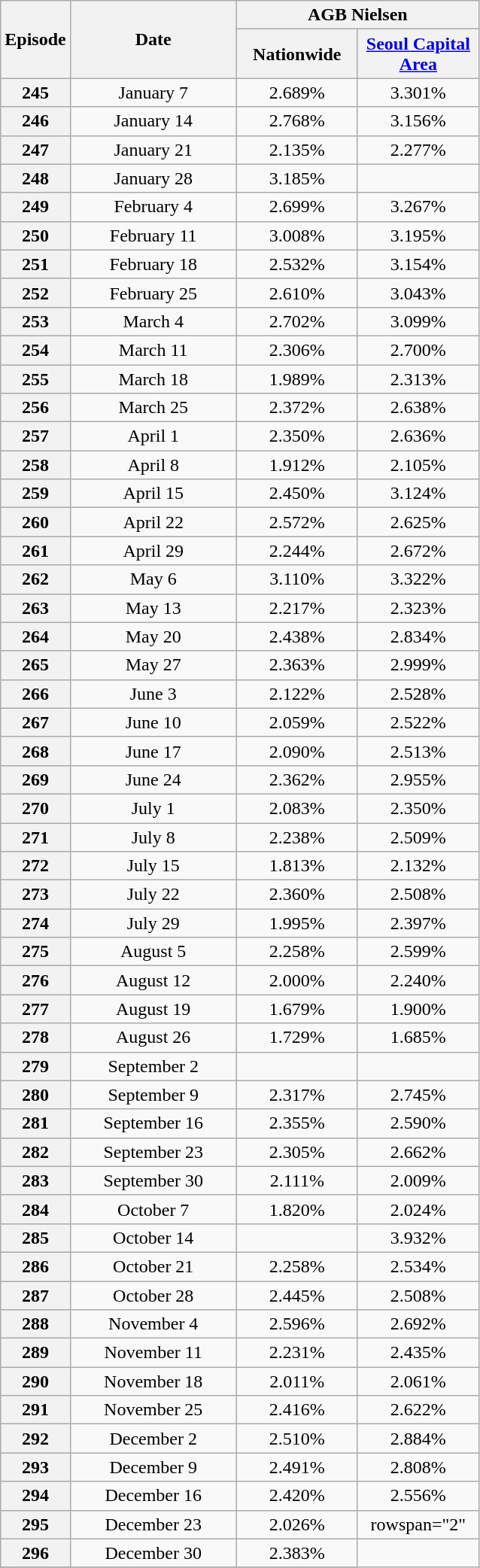<table Class="wikitable sortable" style="text-align:center">
<tr>
<th rowspan=2>Episode</th>
<th rowspan=2 style="width:140px;">Date</th>
<th colspan=2 style="width:110px;">AGB Nielsen<br></th>
</tr>
<tr>
<th width=100>Nationwide</th>
<th width=100><a href='#'>Seoul Capital Area</a></th>
</tr>
<tr>
<th>245</th>
<td>January 7</td>
<td>2.689%</td>
<td>3.301%</td>
</tr>
<tr>
<th>246</th>
<td>January 14</td>
<td>2.768%</td>
<td>3.156%</td>
</tr>
<tr>
<th>247</th>
<td>January 21</td>
<td>2.135%</td>
<td>2.277%</td>
</tr>
<tr>
<th>248</th>
<td>January 28</td>
<td>3.185%</td>
<td></td>
</tr>
<tr>
<th>249</th>
<td>February 4</td>
<td>2.699%</td>
<td>3.267%</td>
</tr>
<tr>
<th>250</th>
<td>February 11</td>
<td>3.008%</td>
<td>3.195%</td>
</tr>
<tr>
<th>251</th>
<td>February 18</td>
<td>2.532%</td>
<td>3.154%</td>
</tr>
<tr>
<th>252</th>
<td>February 25</td>
<td>2.610%</td>
<td>3.043%</td>
</tr>
<tr>
<th>253</th>
<td>March 4</td>
<td>2.702%</td>
<td>3.099%</td>
</tr>
<tr>
<th>254</th>
<td>March 11</td>
<td>2.306%</td>
<td>2.700%</td>
</tr>
<tr>
<th>255</th>
<td>March 18</td>
<td>1.989%</td>
<td>2.313%</td>
</tr>
<tr>
<th>256</th>
<td>March 25</td>
<td>2.372%</td>
<td>2.638%</td>
</tr>
<tr>
<th>257</th>
<td>April 1</td>
<td>2.350%</td>
<td>2.636%</td>
</tr>
<tr>
<th>258</th>
<td>April 8</td>
<td>1.912%</td>
<td>2.105%</td>
</tr>
<tr>
<th>259</th>
<td>April 15</td>
<td>2.450%</td>
<td>3.124%</td>
</tr>
<tr>
<th>260</th>
<td>April 22</td>
<td>2.572%</td>
<td>2.625%</td>
</tr>
<tr>
<th>261</th>
<td>April 29</td>
<td>2.244%</td>
<td>2.672%</td>
</tr>
<tr>
<th>262</th>
<td>May 6</td>
<td>3.110%</td>
<td>3.322%</td>
</tr>
<tr>
<th>263</th>
<td>May 13</td>
<td>2.217%</td>
<td>2.323%</td>
</tr>
<tr>
<th>264</th>
<td>May 20</td>
<td>2.438%</td>
<td>2.834%</td>
</tr>
<tr>
<th>265</th>
<td>May 27</td>
<td>2.363%</td>
<td>2.999%</td>
</tr>
<tr>
<th>266</th>
<td>June 3</td>
<td>2.122%</td>
<td>2.528%</td>
</tr>
<tr>
<th>267</th>
<td>June 10</td>
<td>2.059%</td>
<td>2.522%</td>
</tr>
<tr>
<th>268</th>
<td>June 17</td>
<td>2.090%</td>
<td>2.513%</td>
</tr>
<tr>
<th>269</th>
<td>June 24</td>
<td>2.362%</td>
<td>2.955%</td>
</tr>
<tr>
<th>270</th>
<td>July 1</td>
<td>2.083%</td>
<td>2.350%</td>
</tr>
<tr>
<th>271</th>
<td>July 8</td>
<td>2.238%</td>
<td>2.509%</td>
</tr>
<tr>
<th>272</th>
<td>July 15</td>
<td>1.813%</td>
<td>2.132%</td>
</tr>
<tr>
<th>273</th>
<td>July 22</td>
<td>2.360%</td>
<td>2.508%</td>
</tr>
<tr>
<th>274</th>
<td>July 29</td>
<td>1.995%</td>
<td>2.397%</td>
</tr>
<tr>
<th>275</th>
<td>August 5</td>
<td>2.258%</td>
<td>2.599%</td>
</tr>
<tr>
<th>276</th>
<td>August 12</td>
<td>2.000%</td>
<td>2.240%</td>
</tr>
<tr>
<th>277</th>
<td>August 19</td>
<td>1.679%</td>
<td>1.900%</td>
</tr>
<tr>
<th>278</th>
<td>August 26</td>
<td>1.729%</td>
<td>1.685%</td>
</tr>
<tr>
<th>279</th>
<td>September 2</td>
<td></td>
<td></td>
</tr>
<tr>
<th>280</th>
<td>September 9</td>
<td>2.317%</td>
<td>2.745%</td>
</tr>
<tr>
<th>281</th>
<td>September 16</td>
<td>2.355%</td>
<td>2.590%</td>
</tr>
<tr>
<th>282</th>
<td>September 23</td>
<td>2.305%</td>
<td>2.662%</td>
</tr>
<tr>
<th>283</th>
<td>September 30</td>
<td>2.111%</td>
<td>2.009%</td>
</tr>
<tr>
<th>284</th>
<td>October 7</td>
<td>1.820%</td>
<td>2.024%</td>
</tr>
<tr>
<th>285</th>
<td>October 14</td>
<td></td>
<td>3.932%</td>
</tr>
<tr>
<th>286</th>
<td>October 21</td>
<td>2.258%</td>
<td>2.534%</td>
</tr>
<tr>
<th>287</th>
<td>October 28</td>
<td>2.445%</td>
<td>2.508%</td>
</tr>
<tr>
<th>288</th>
<td>November 4</td>
<td>2.596%</td>
<td>2.692%</td>
</tr>
<tr>
<th>289</th>
<td>November 11</td>
<td>2.231%</td>
<td>2.435%</td>
</tr>
<tr>
<th>290</th>
<td>November 18</td>
<td>2.011%</td>
<td>2.061%</td>
</tr>
<tr>
<th>291</th>
<td>November 25</td>
<td>2.416%</td>
<td>2.622%</td>
</tr>
<tr>
<th>292</th>
<td>December 2</td>
<td>2.510%</td>
<td>2.884%</td>
</tr>
<tr>
<th>293</th>
<td>December 9</td>
<td>2.491%</td>
<td>2.808%</td>
</tr>
<tr>
<th>294</th>
<td>December 16</td>
<td>2.420%</td>
<td>2.556%</td>
</tr>
<tr>
<th>295</th>
<td>December 23</td>
<td>2.026%</td>
<td>rowspan="2" </td>
</tr>
<tr>
<th>296</th>
<td>December 30</td>
<td>2.383%</td>
</tr>
<tr>
</tr>
</table>
